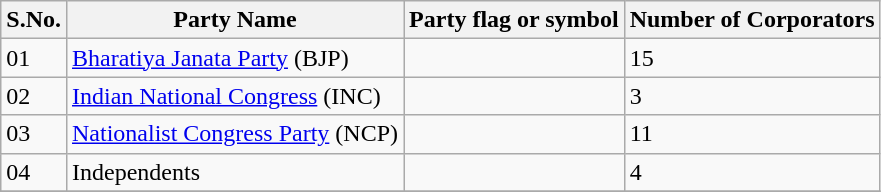<table class="sortable wikitable">
<tr>
<th>S.No.</th>
<th>Party Name</th>
<th>Party flag or symbol</th>
<th>Number of Corporators</th>
</tr>
<tr>
<td>01</td>
<td><a href='#'>Bharatiya Janata Party</a> (BJP)</td>
<td></td>
<td>15</td>
</tr>
<tr>
<td>02</td>
<td><a href='#'>Indian National Congress</a> (INC)</td>
<td></td>
<td>3</td>
</tr>
<tr>
<td>03</td>
<td><a href='#'>Nationalist Congress Party</a> (NCP)</td>
<td></td>
<td>11</td>
</tr>
<tr>
<td>04</td>
<td>Independents</td>
<td></td>
<td>4</td>
</tr>
<tr>
</tr>
</table>
